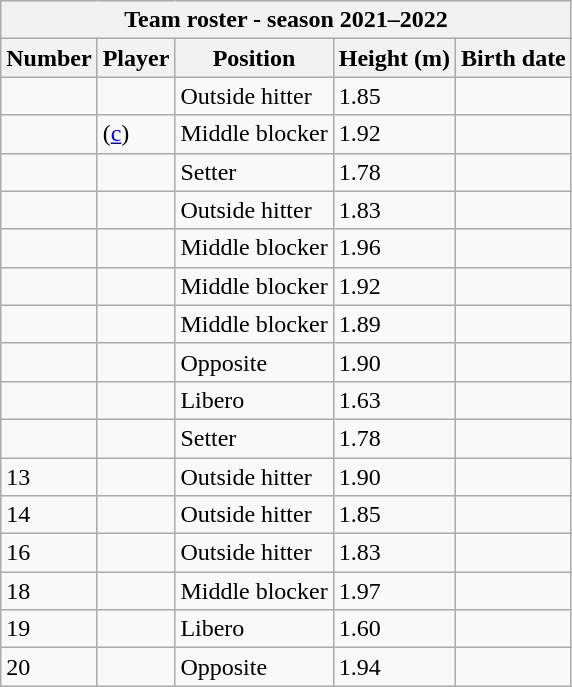<table class="wikitable sortable" style="font-size:100%; text-align:leff;">
<tr>
<th colspan=6><strong>Team roster - season 2021–2022</strong></th>
</tr>
<tr>
<th>Number</th>
<th>Player</th>
<th>Position</th>
<th>Height (m)</th>
<th>Birth date</th>
</tr>
<tr>
<td></td>
<td align=left> </td>
<td>Outside hitter</td>
<td>1.85</td>
<td align=right></td>
</tr>
<tr>
<td></td>
<td align=left>  (<a href='#'>c</a>)</td>
<td>Middle blocker</td>
<td>1.92</td>
<td align=right></td>
</tr>
<tr>
<td></td>
<td align=left> </td>
<td>Setter</td>
<td>1.78</td>
<td align=right></td>
</tr>
<tr>
<td></td>
<td align=left> </td>
<td>Outside hitter</td>
<td>1.83</td>
<td align=right></td>
</tr>
<tr>
<td></td>
<td align=left> </td>
<td>Middle blocker</td>
<td>1.96</td>
<td align=right></td>
</tr>
<tr>
<td></td>
<td align=left> </td>
<td>Middle blocker</td>
<td>1.92</td>
<td align=right></td>
</tr>
<tr>
<td></td>
<td align=left> </td>
<td>Middle blocker</td>
<td>1.89</td>
<td align=right></td>
</tr>
<tr>
<td></td>
<td align=left> </td>
<td>Opposite</td>
<td>1.90</td>
<td align=right></td>
</tr>
<tr>
<td></td>
<td align=left> </td>
<td>Libero</td>
<td>1.63</td>
<td align=right></td>
</tr>
<tr>
<td></td>
<td align=left> </td>
<td>Setter</td>
<td>1.78</td>
<td align=right></td>
</tr>
<tr>
<td>13</td>
<td align=left> </td>
<td>Outside hitter</td>
<td>1.90</td>
<td align=right></td>
</tr>
<tr>
<td>14</td>
<td align=left> </td>
<td>Outside hitter</td>
<td>1.85</td>
<td align=right></td>
</tr>
<tr>
<td>16</td>
<td align=left> </td>
<td>Outside hitter</td>
<td>1.83</td>
<td align=right></td>
</tr>
<tr>
<td>18</td>
<td align=left> </td>
<td>Middle blocker</td>
<td>1.97</td>
<td align=right></td>
</tr>
<tr>
<td>19</td>
<td align=left> </td>
<td>Libero</td>
<td>1.60</td>
<td align=right></td>
</tr>
<tr>
<td>20</td>
<td align=left> </td>
<td>Opposite</td>
<td>1.94</td>
<td align=right></td>
</tr>
</table>
